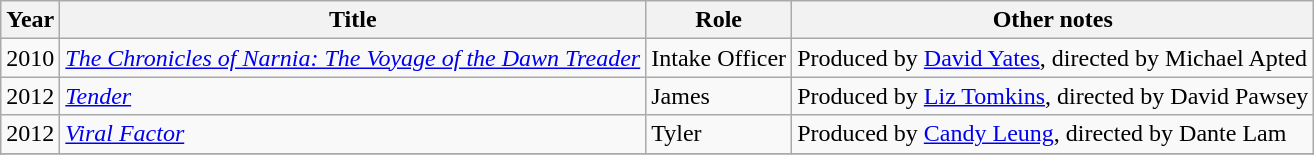<table class="wikitable">
<tr>
<th>Year</th>
<th>Title</th>
<th>Role</th>
<th>Other notes</th>
</tr>
<tr>
<td>2010</td>
<td><em><a href='#'>The Chronicles of Narnia: The Voyage of the Dawn Treader</a></em></td>
<td>Intake Officer</td>
<td>Produced by <a href='#'>David Yates</a>, directed by Michael Apted</td>
</tr>
<tr>
<td>2012</td>
<td><em><a href='#'>Tender</a></em></td>
<td>James</td>
<td>Produced by <a href='#'>Liz Tomkins</a>, directed by David Pawsey</td>
</tr>
<tr>
<td>2012</td>
<td><em><a href='#'>Viral Factor</a></em></td>
<td>Tyler</td>
<td>Produced by <a href='#'>Candy Leung</a>, directed by Dante Lam</td>
</tr>
<tr>
</tr>
<tr>
</tr>
</table>
